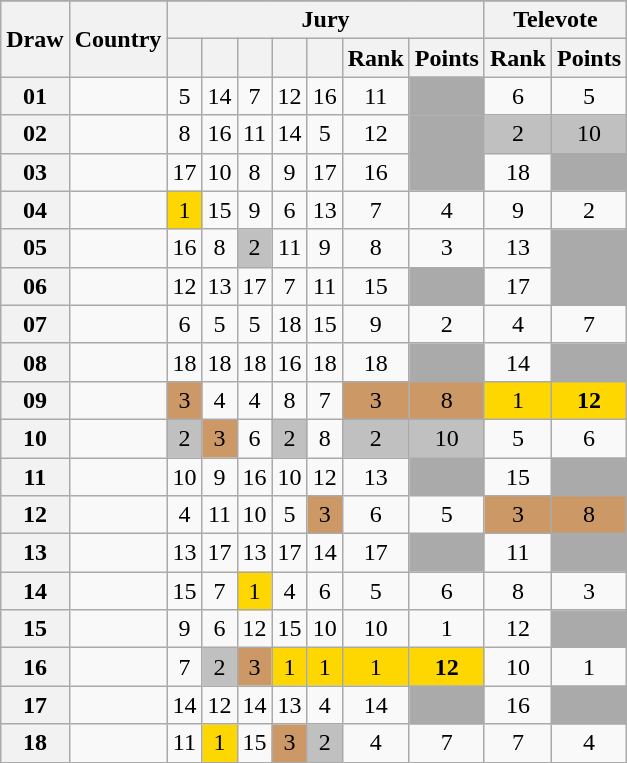<table class="sortable wikitable collapsible plainrowheaders" style="text-align:center;">
<tr>
</tr>
<tr>
<th scope="col" rowspan="2">Draw</th>
<th scope="col" rowspan="2">Country</th>
<th scope="col" colspan="7">Jury</th>
<th scope="col" colspan="2">Televote</th>
</tr>
<tr>
<th scope="col"><small></small></th>
<th scope="col"><small></small></th>
<th scope="col"><small></small></th>
<th scope="col"><small></small></th>
<th scope="col"><small></small></th>
<th scope="col">Rank</th>
<th scope="col">Points</th>
<th scope="col">Rank</th>
<th scope="col">Points</th>
</tr>
<tr>
<th scope="row" style="text-align:center;">01</th>
<td style="text-align:left;"></td>
<td>5</td>
<td>14</td>
<td>7</td>
<td>12</td>
<td>16</td>
<td>11</td>
<td style="background:#AAAAAA;"></td>
<td>6</td>
<td>5</td>
</tr>
<tr>
<th scope="row" style="text-align:center;">02</th>
<td style="text-align:left;"></td>
<td>8</td>
<td>16</td>
<td>11</td>
<td>14</td>
<td>5</td>
<td>12</td>
<td style="background:#AAAAAA;"></td>
<td style="background:silver;">2</td>
<td style="background:silver;">10</td>
</tr>
<tr>
<th scope="row" style="text-align:center;">03</th>
<td style="text-align:left;"></td>
<td>17</td>
<td>10</td>
<td>8</td>
<td>9</td>
<td>17</td>
<td>16</td>
<td style="background:#AAAAAA;"></td>
<td>18</td>
<td style="background:#AAAAAA;"></td>
</tr>
<tr>
<th scope="row" style="text-align:center;">04</th>
<td style="text-align:left;"></td>
<td style="background:gold;">1</td>
<td>15</td>
<td>9</td>
<td>6</td>
<td>13</td>
<td>7</td>
<td>4</td>
<td>9</td>
<td>2</td>
</tr>
<tr>
<th scope="row" style="text-align:center;">05</th>
<td style="text-align:left;"></td>
<td>16</td>
<td>8</td>
<td style="background:silver;">2</td>
<td>11</td>
<td>9</td>
<td>8</td>
<td>3</td>
<td>13</td>
<td style="background:#AAAAAA;"></td>
</tr>
<tr>
<th scope="row" style="text-align:center;">06</th>
<td style="text-align:left;"></td>
<td>12</td>
<td>13</td>
<td>17</td>
<td>7</td>
<td>11</td>
<td>15</td>
<td style="background:#AAAAAA;"></td>
<td>17</td>
<td style="background:#AAAAAA;"></td>
</tr>
<tr>
<th scope="row" style="text-align:center;">07</th>
<td style="text-align:left;"></td>
<td>6</td>
<td>5</td>
<td>5</td>
<td>18</td>
<td>15</td>
<td>9</td>
<td>2</td>
<td>4</td>
<td>7</td>
</tr>
<tr>
<th scope="row" style="text-align:center;">08</th>
<td style="text-align:left;"></td>
<td>18</td>
<td>18</td>
<td>18</td>
<td>16</td>
<td>18</td>
<td>18</td>
<td style="background:#AAAAAA;"></td>
<td>14</td>
<td style="background:#AAAAAA;"></td>
</tr>
<tr>
<th scope="row" style="text-align:center;">09</th>
<td style="text-align:left;"></td>
<td style="background:#CC9966;">3</td>
<td>4</td>
<td>4</td>
<td>8</td>
<td>7</td>
<td style="background:#CC9966;">3</td>
<td style="background:#CC9966;">8</td>
<td style="background:gold;">1</td>
<td style="background:gold;"><strong>12</strong></td>
</tr>
<tr>
<th scope="row" style="text-align:center;">10</th>
<td style="text-align:left;"></td>
<td style="background:silver;">2</td>
<td style="background:#CC9966;">3</td>
<td>6</td>
<td style="background:silver;">2</td>
<td>8</td>
<td style="background:silver;">2</td>
<td style="background:silver;">10</td>
<td>5</td>
<td>6</td>
</tr>
<tr>
<th scope="row" style="text-align:center;">11</th>
<td style="text-align:left;"></td>
<td>10</td>
<td>9</td>
<td>16</td>
<td>10</td>
<td>12</td>
<td>13</td>
<td style="background:#AAAAAA;"></td>
<td>15</td>
<td style="background:#AAAAAA;"></td>
</tr>
<tr>
<th scope="row" style="text-align:center;">12</th>
<td style="text-align:left;"></td>
<td>4</td>
<td>11</td>
<td>10</td>
<td>5</td>
<td style="background:#CC9966;">3</td>
<td>6</td>
<td>5</td>
<td style="background:#CC9966;">3</td>
<td style="background:#CC9966;">8</td>
</tr>
<tr>
<th scope="row" style="text-align:center;">13</th>
<td style="text-align:left;"></td>
<td>13</td>
<td>17</td>
<td>13</td>
<td>17</td>
<td>14</td>
<td>17</td>
<td style="background:#AAAAAA;"></td>
<td>11</td>
<td style="background:#AAAAAA;"></td>
</tr>
<tr>
<th scope="row" style="text-align:center;">14</th>
<td style="text-align:left;"></td>
<td>15</td>
<td>7</td>
<td style="background:gold;">1</td>
<td>4</td>
<td>6</td>
<td>5</td>
<td>6</td>
<td>8</td>
<td>3</td>
</tr>
<tr>
<th scope="row" style="text-align:center;">15</th>
<td style="text-align:left;"></td>
<td>9</td>
<td>6</td>
<td>12</td>
<td>15</td>
<td>10</td>
<td>10</td>
<td>1</td>
<td>12</td>
<td style="background:#AAAAAA;"></td>
</tr>
<tr>
<th scope="row" style="text-align:center;">16</th>
<td style="text-align:left;"></td>
<td>7</td>
<td style="background:silver;">2</td>
<td style="background:#CC9966;">3</td>
<td style="background:gold;">1</td>
<td style="background:gold;">1</td>
<td style="background:gold;">1</td>
<td style="background:gold;"><strong>12</strong></td>
<td>10</td>
<td>1</td>
</tr>
<tr>
<th scope="row" style="text-align:center;">17</th>
<td style="text-align:left;"></td>
<td>14</td>
<td>12</td>
<td>14</td>
<td>13</td>
<td>4</td>
<td>14</td>
<td style="background:#AAAAAA;"></td>
<td>16</td>
<td style="background:#AAAAAA;"></td>
</tr>
<tr>
<th scope="row" style="text-align:center;">18</th>
<td style="text-align:left;"></td>
<td>11</td>
<td style="background:gold;">1</td>
<td>15</td>
<td style="background:#CC9966;">3</td>
<td style="background:silver;">2</td>
<td>4</td>
<td>7</td>
<td>7</td>
<td>4</td>
</tr>
</table>
